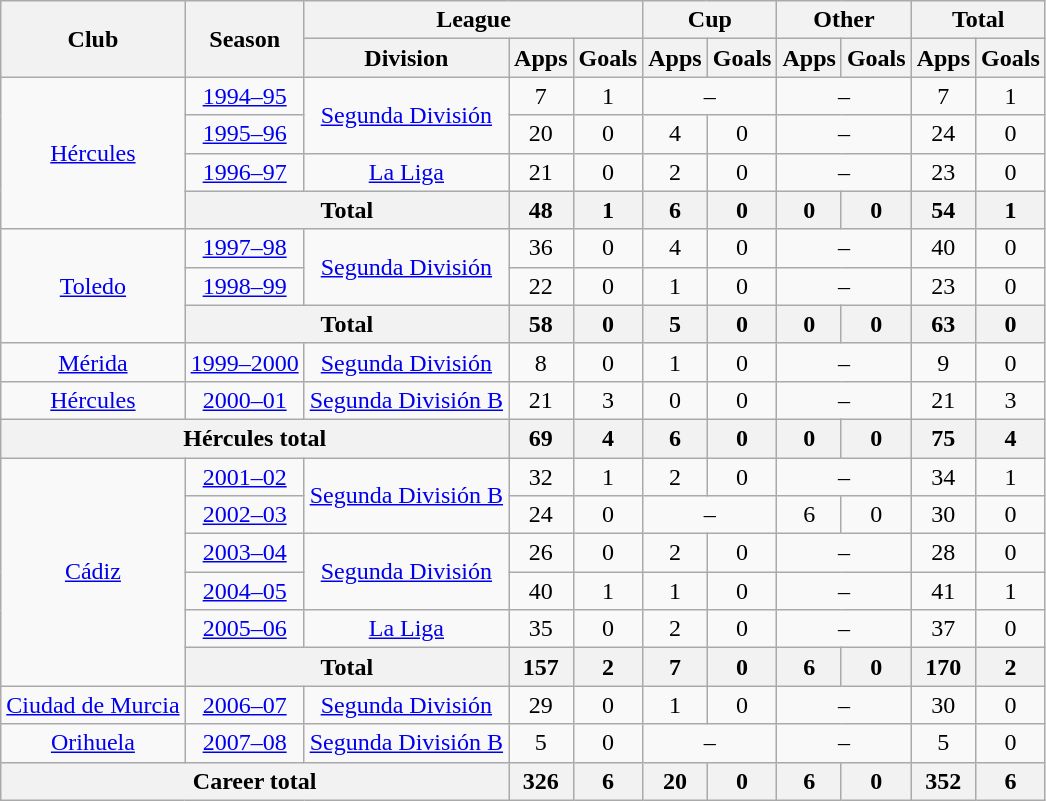<table class="wikitable" style="text-align: center;">
<tr>
<th rowspan="2">Club</th>
<th rowspan="2">Season</th>
<th colspan="3">League</th>
<th colspan="2">Cup</th>
<th colspan="2">Other</th>
<th colspan="2">Total</th>
</tr>
<tr>
<th>Division</th>
<th>Apps</th>
<th>Goals</th>
<th>Apps</th>
<th>Goals</th>
<th>Apps</th>
<th>Goals</th>
<th>Apps</th>
<th>Goals</th>
</tr>
<tr>
<td rowspan="4" valign="center"><a href='#'>Hércules</a></td>
<td><a href='#'>1994–95</a></td>
<td rowspan="2"><a href='#'>Segunda División</a></td>
<td>7</td>
<td>1</td>
<td colspan="2">–</td>
<td colspan="2">–</td>
<td>7</td>
<td>1</td>
</tr>
<tr>
<td><a href='#'>1995–96</a></td>
<td>20</td>
<td>0</td>
<td>4</td>
<td>0</td>
<td colspan="2">–</td>
<td>24</td>
<td>0</td>
</tr>
<tr>
<td><a href='#'>1996–97</a></td>
<td><a href='#'>La Liga</a></td>
<td>21</td>
<td>0</td>
<td>2</td>
<td>0</td>
<td colspan="2">–</td>
<td>23</td>
<td>0</td>
</tr>
<tr>
<th colspan="2">Total</th>
<th>48</th>
<th>1</th>
<th>6</th>
<th>0</th>
<th>0</th>
<th>0</th>
<th>54</th>
<th>1</th>
</tr>
<tr>
<td rowspan="3" valign="center"><a href='#'>Toledo</a></td>
<td><a href='#'>1997–98</a></td>
<td rowspan="2"><a href='#'>Segunda División</a></td>
<td>36</td>
<td>0</td>
<td>4</td>
<td>0</td>
<td colspan="2">–</td>
<td>40</td>
<td>0</td>
</tr>
<tr>
<td><a href='#'>1998–99</a></td>
<td>22</td>
<td>0</td>
<td>1</td>
<td>0</td>
<td colspan="2">–</td>
<td>23</td>
<td>0</td>
</tr>
<tr>
<th colspan="2">Total</th>
<th>58</th>
<th>0</th>
<th>5</th>
<th>0</th>
<th>0</th>
<th>0</th>
<th>63</th>
<th>0</th>
</tr>
<tr>
<td valign="center"><a href='#'>Mérida</a></td>
<td><a href='#'>1999–2000</a></td>
<td><a href='#'>Segunda División</a></td>
<td>8</td>
<td>0</td>
<td>1</td>
<td>0</td>
<td colspan="2">–</td>
<td>9</td>
<td>0</td>
</tr>
<tr>
<td valign="center"><a href='#'>Hércules</a></td>
<td><a href='#'>2000–01</a></td>
<td><a href='#'>Segunda División B</a></td>
<td>21</td>
<td>3</td>
<td>0</td>
<td>0</td>
<td colspan="2">–</td>
<td>21</td>
<td>3</td>
</tr>
<tr>
<th colspan="3">Hércules total</th>
<th>69</th>
<th>4</th>
<th>6</th>
<th>0</th>
<th>0</th>
<th>0</th>
<th>75</th>
<th>4</th>
</tr>
<tr>
<td rowspan="6" valign="center"><a href='#'>Cádiz</a></td>
<td><a href='#'>2001–02</a></td>
<td rowspan="2"><a href='#'>Segunda División B</a></td>
<td>32</td>
<td>1</td>
<td>2</td>
<td>0</td>
<td colspan="2">–</td>
<td>34</td>
<td>1</td>
</tr>
<tr>
<td><a href='#'>2002–03</a></td>
<td>24</td>
<td>0</td>
<td colspan="2">–</td>
<td>6</td>
<td>0</td>
<td>30</td>
<td>0</td>
</tr>
<tr>
<td><a href='#'>2003–04</a></td>
<td rowspan="2"><a href='#'>Segunda División</a></td>
<td>26</td>
<td>0</td>
<td>2</td>
<td>0</td>
<td colspan="2">–</td>
<td>28</td>
<td>0</td>
</tr>
<tr>
<td><a href='#'>2004–05</a></td>
<td>40</td>
<td>1</td>
<td>1</td>
<td>0</td>
<td colspan="2">–</td>
<td>41</td>
<td>1</td>
</tr>
<tr>
<td><a href='#'>2005–06</a></td>
<td><a href='#'>La Liga</a></td>
<td>35</td>
<td>0</td>
<td>2</td>
<td>0</td>
<td colspan="2">–</td>
<td>37</td>
<td>0</td>
</tr>
<tr>
<th colspan="2">Total</th>
<th>157</th>
<th>2</th>
<th>7</th>
<th>0</th>
<th>6</th>
<th>0</th>
<th>170</th>
<th>2</th>
</tr>
<tr>
<td valign="center"><a href='#'>Ciudad de Murcia</a></td>
<td><a href='#'>2006–07</a></td>
<td><a href='#'>Segunda División</a></td>
<td>29</td>
<td>0</td>
<td>1</td>
<td>0</td>
<td colspan="2">–</td>
<td>30</td>
<td>0</td>
</tr>
<tr>
<td valign="center"><a href='#'>Orihuela</a></td>
<td><a href='#'>2007–08</a></td>
<td><a href='#'>Segunda División B</a></td>
<td>5</td>
<td>0</td>
<td colspan="2">–</td>
<td colspan="2">–</td>
<td>5</td>
<td>0</td>
</tr>
<tr>
<th colspan="3">Career total</th>
<th>326</th>
<th>6</th>
<th>20</th>
<th>0</th>
<th>6</th>
<th>0</th>
<th>352</th>
<th>6</th>
</tr>
</table>
